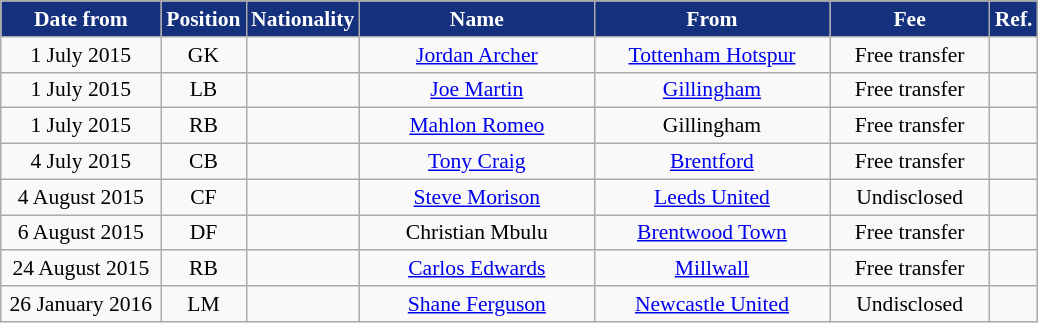<table class="wikitable"  style="text-align:center; font-size:90%; ">
<tr>
<th style="background:#15317E; color:white; width:100px;">Date from</th>
<th style="background:#15317E; color:white; width:50px;">Position</th>
<th style="background:#15317E; color:white; width:50px;">Nationality</th>
<th style="background:#15317E; color:white; width:150px;">Name</th>
<th style="background:#15317E; color:white; width:150px;">From</th>
<th style="background:#15317E; color:white; width:100px;">Fee</th>
<th style="background:#15317E; color:white; width:25px;">Ref.</th>
</tr>
<tr>
<td>1 July 2015</td>
<td>GK</td>
<td></td>
<td><a href='#'>Jordan Archer</a></td>
<td><a href='#'>Tottenham Hotspur</a></td>
<td>Free transfer</td>
<td></td>
</tr>
<tr>
<td>1 July 2015</td>
<td>LB</td>
<td></td>
<td><a href='#'>Joe Martin</a></td>
<td><a href='#'>Gillingham</a></td>
<td>Free transfer</td>
<td></td>
</tr>
<tr>
<td>1 July 2015</td>
<td>RB</td>
<td></td>
<td><a href='#'>Mahlon Romeo</a></td>
<td>Gillingham</td>
<td>Free transfer</td>
<td></td>
</tr>
<tr>
<td>4 July 2015</td>
<td>CB</td>
<td></td>
<td><a href='#'>Tony Craig</a></td>
<td><a href='#'>Brentford</a></td>
<td>Free transfer</td>
<td></td>
</tr>
<tr>
<td>4 August 2015</td>
<td>CF</td>
<td></td>
<td><a href='#'>Steve Morison</a></td>
<td><a href='#'>Leeds United</a></td>
<td>Undisclosed</td>
<td></td>
</tr>
<tr>
<td>6 August 2015</td>
<td>DF</td>
<td></td>
<td>Christian Mbulu</td>
<td><a href='#'>Brentwood Town</a></td>
<td>Free transfer</td>
<td></td>
</tr>
<tr>
<td>24 August 2015</td>
<td>RB</td>
<td></td>
<td><a href='#'>Carlos Edwards</a></td>
<td><a href='#'>Millwall</a></td>
<td>Free transfer</td>
<td></td>
</tr>
<tr>
<td>26 January 2016</td>
<td>LM</td>
<td></td>
<td><a href='#'>Shane Ferguson</a></td>
<td><a href='#'>Newcastle United</a></td>
<td>Undisclosed</td>
<td></td>
</tr>
</table>
